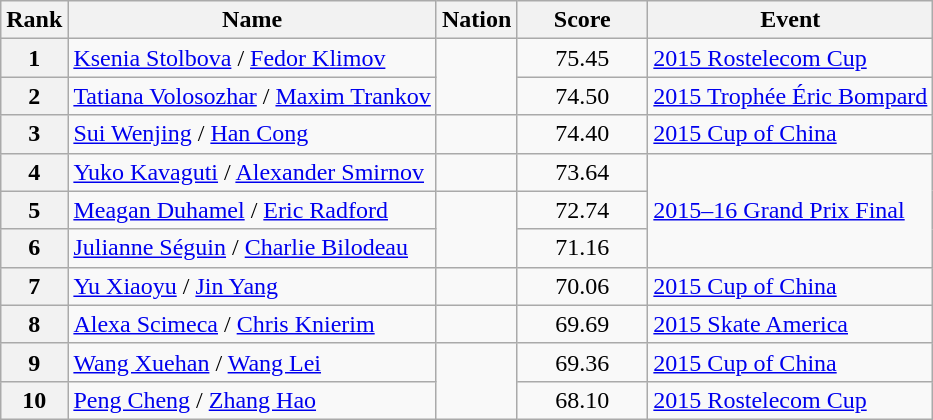<table class="wikitable sortable">
<tr>
<th>Rank</th>
<th>Name</th>
<th>Nation</th>
<th style="width:80px;">Score</th>
<th>Event</th>
</tr>
<tr>
<th>1</th>
<td><a href='#'>Ksenia Stolbova</a> / <a href='#'>Fedor Klimov</a></td>
<td rowspan="2"></td>
<td style="text-align:center;">75.45</td>
<td><a href='#'>2015 Rostelecom Cup</a></td>
</tr>
<tr>
<th>2</th>
<td><a href='#'>Tatiana Volosozhar</a> / <a href='#'>Maxim Trankov</a></td>
<td style="text-align:center;">74.50</td>
<td><a href='#'>2015 Trophée Éric Bompard</a></td>
</tr>
<tr>
<th>3</th>
<td><a href='#'>Sui Wenjing</a> / <a href='#'>Han Cong</a></td>
<td></td>
<td style="text-align:center;">74.40</td>
<td><a href='#'>2015 Cup of China</a></td>
</tr>
<tr>
<th>4</th>
<td><a href='#'>Yuko Kavaguti</a> / <a href='#'>Alexander Smirnov</a></td>
<td></td>
<td style="text-align:center;">73.64</td>
<td rowspan="3"><a href='#'>2015–16 Grand Prix Final</a></td>
</tr>
<tr>
<th>5</th>
<td><a href='#'>Meagan Duhamel</a> / <a href='#'>Eric Radford</a></td>
<td rowspan="2"></td>
<td style="text-align:center;">72.74</td>
</tr>
<tr>
<th>6</th>
<td><a href='#'>Julianne Séguin</a> / <a href='#'>Charlie Bilodeau</a></td>
<td style="text-align:center;">71.16</td>
</tr>
<tr>
<th>7</th>
<td><a href='#'>Yu Xiaoyu</a> / <a href='#'>Jin Yang</a></td>
<td></td>
<td style="text-align:center;">70.06</td>
<td><a href='#'>2015 Cup of China</a></td>
</tr>
<tr>
<th>8</th>
<td><a href='#'>Alexa Scimeca</a> / <a href='#'>Chris Knierim</a></td>
<td></td>
<td style="text-align:center;">69.69</td>
<td><a href='#'>2015 Skate America</a></td>
</tr>
<tr>
<th>9</th>
<td><a href='#'>Wang Xuehan</a> / <a href='#'>Wang Lei</a></td>
<td rowspan="2"></td>
<td style="text-align:center;">69.36</td>
<td><a href='#'>2015 Cup of China</a></td>
</tr>
<tr>
<th>10</th>
<td><a href='#'>Peng Cheng</a> / <a href='#'>Zhang Hao</a></td>
<td style="text-align:center;">68.10</td>
<td><a href='#'>2015 Rostelecom Cup</a></td>
</tr>
</table>
